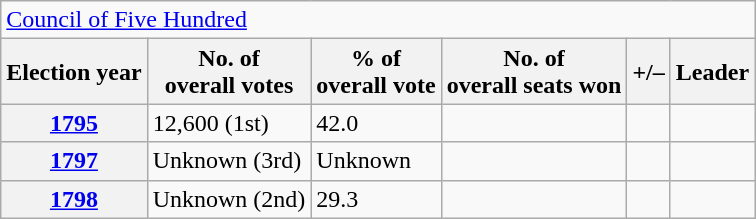<table class=wikitable>
<tr>
<td colspan=6><a href='#'>Council of Five Hundred</a></td>
</tr>
<tr>
<th>Election year</th>
<th>No. of<br>overall votes</th>
<th>% of<br>overall vote</th>
<th>No. of<br>overall seats won</th>
<th>+/–</th>
<th>Leader</th>
</tr>
<tr>
<th><a href='#'>1795</a></th>
<td>12,600 (1st)</td>
<td>42.0</td>
<td></td>
<td></td>
<td></td>
</tr>
<tr>
<th><a href='#'>1797</a></th>
<td>Unknown (3rd)</td>
<td>Unknown</td>
<td></td>
<td></td>
<td></td>
</tr>
<tr>
<th><a href='#'>1798</a></th>
<td>Unknown (2nd)</td>
<td>29.3</td>
<td></td>
<td></td>
<td></td>
</tr>
</table>
